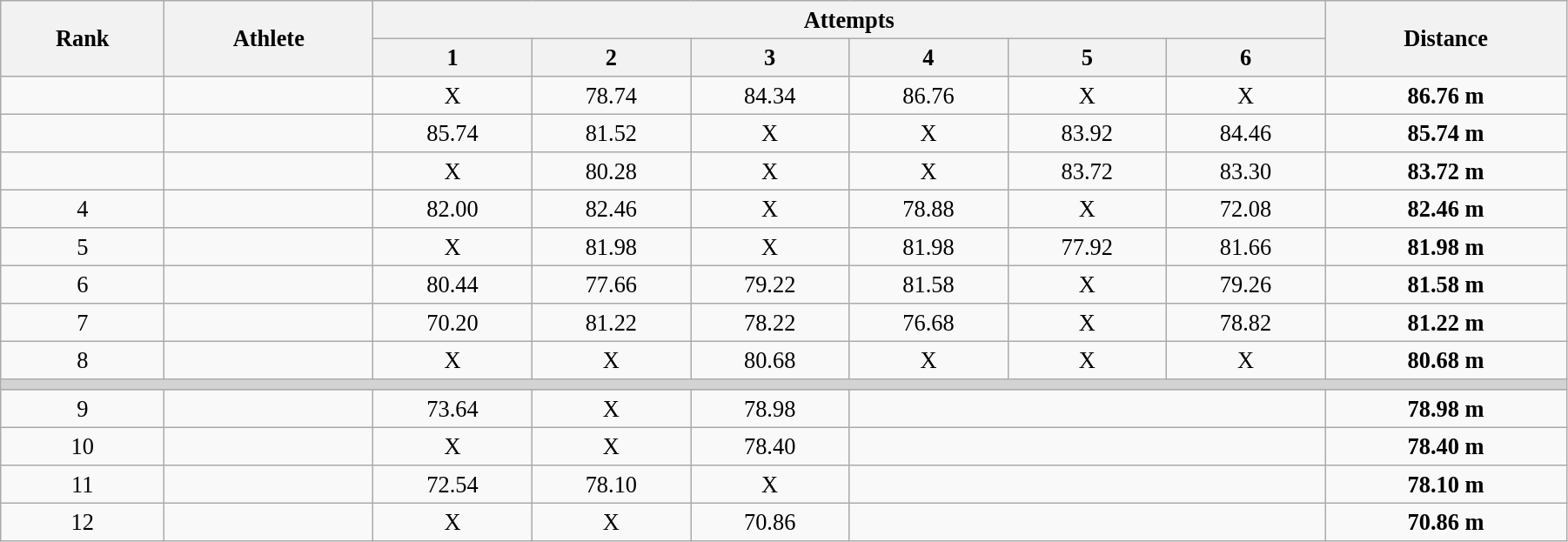<table class="wikitable" style=" text-align:center; font-size:110%;" width="95%">
<tr>
<th rowspan="2">Rank</th>
<th rowspan="2">Athlete</th>
<th colspan="6">Attempts</th>
<th rowspan="2">Distance</th>
</tr>
<tr>
<th>1</th>
<th>2</th>
<th>3</th>
<th>4</th>
<th>5</th>
<th>6</th>
</tr>
<tr>
<td></td>
<td align=left></td>
<td>X</td>
<td>78.74</td>
<td>84.34</td>
<td>86.76</td>
<td>X</td>
<td>X</td>
<td><strong>86.76 m</strong></td>
</tr>
<tr>
<td></td>
<td align=left></td>
<td>85.74</td>
<td>81.52</td>
<td>X</td>
<td>X</td>
<td>83.92</td>
<td>84.46</td>
<td><strong>85.74 m</strong></td>
</tr>
<tr>
<td></td>
<td align=left></td>
<td>X</td>
<td>80.28</td>
<td>X</td>
<td>X</td>
<td>83.72</td>
<td>83.30</td>
<td><strong>83.72 m</strong></td>
</tr>
<tr>
<td>4</td>
<td align=left></td>
<td>82.00</td>
<td>82.46</td>
<td>X</td>
<td>78.88</td>
<td>X</td>
<td>72.08</td>
<td><strong>82.46 m</strong></td>
</tr>
<tr>
<td>5</td>
<td align=left></td>
<td>X</td>
<td>81.98</td>
<td>X</td>
<td>81.98</td>
<td>77.92</td>
<td>81.66</td>
<td><strong>81.98 m</strong></td>
</tr>
<tr>
<td>6</td>
<td align=left></td>
<td>80.44</td>
<td>77.66</td>
<td>79.22</td>
<td>81.58</td>
<td>X</td>
<td>79.26</td>
<td><strong>81.58 m</strong></td>
</tr>
<tr>
<td>7</td>
<td align=left></td>
<td>70.20</td>
<td>81.22</td>
<td>78.22</td>
<td>76.68</td>
<td>X</td>
<td>78.82</td>
<td><strong>81.22 m</strong></td>
</tr>
<tr>
<td>8</td>
<td align=left></td>
<td>X</td>
<td>X</td>
<td>80.68</td>
<td>X</td>
<td>X</td>
<td>X</td>
<td><strong>80.68 m</strong></td>
</tr>
<tr>
<td colspan=9 bgcolor=lightgray></td>
</tr>
<tr>
<td>9</td>
<td align=left></td>
<td>73.64</td>
<td>X</td>
<td>78.98</td>
<td colspan=3></td>
<td><strong> 78.98 m</strong></td>
</tr>
<tr>
<td>10</td>
<td align=left></td>
<td>X</td>
<td>X</td>
<td>78.40</td>
<td colspan=3></td>
<td><strong>78.40 m</strong></td>
</tr>
<tr>
<td>11</td>
<td align=left></td>
<td>72.54</td>
<td>78.10</td>
<td>X</td>
<td colspan=3></td>
<td><strong>78.10 m</strong></td>
</tr>
<tr>
<td>12</td>
<td align=left></td>
<td>X</td>
<td>X</td>
<td>70.86</td>
<td colspan=3></td>
<td><strong>70.86 m</strong></td>
</tr>
</table>
